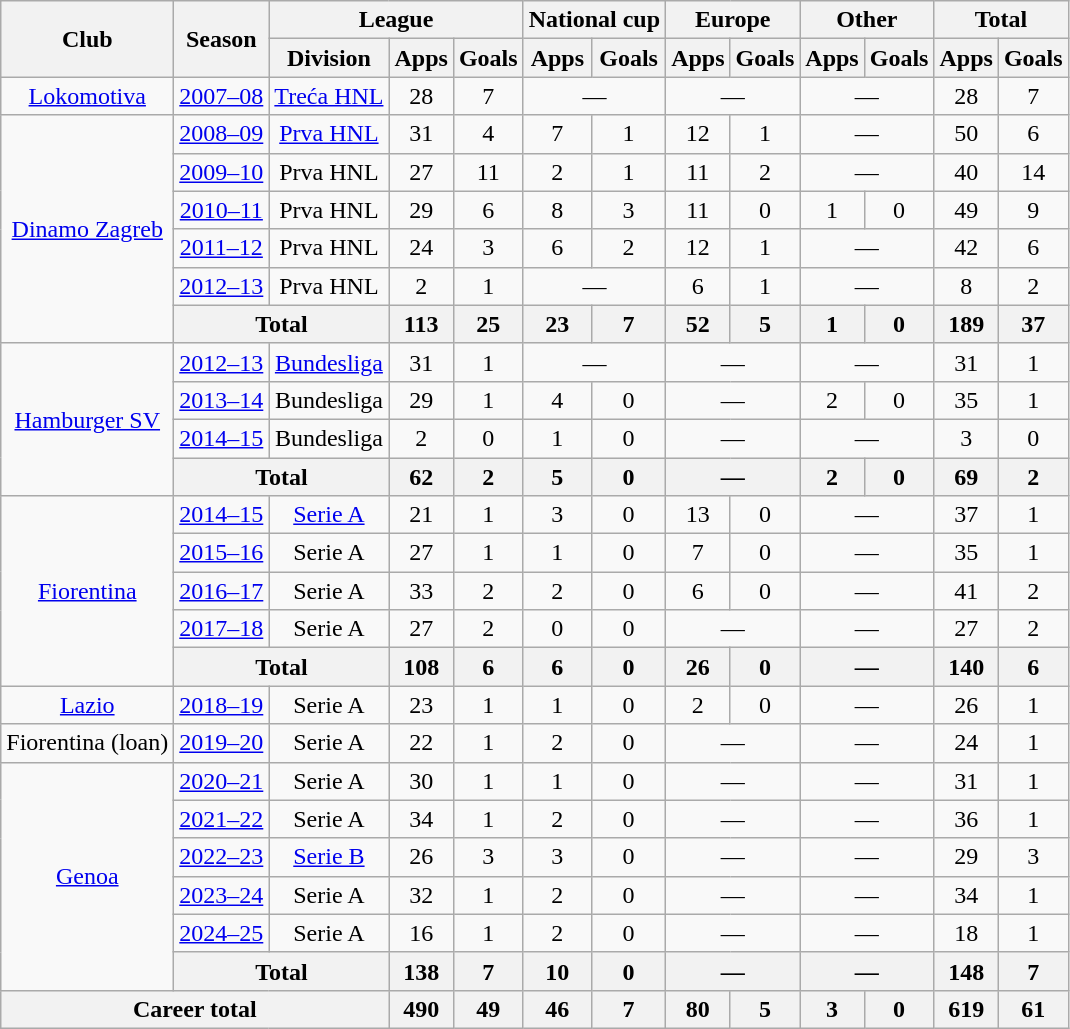<table class="wikitable" style="text-align: center">
<tr>
<th rowspan="2">Club</th>
<th rowspan="2">Season</th>
<th colspan="3">League</th>
<th colspan="2">National cup</th>
<th colspan="2">Europe</th>
<th colspan="2">Other</th>
<th colspan="2">Total</th>
</tr>
<tr>
<th>Division</th>
<th>Apps</th>
<th>Goals</th>
<th>Apps</th>
<th>Goals</th>
<th>Apps</th>
<th>Goals</th>
<th>Apps</th>
<th>Goals</th>
<th>Apps</th>
<th>Goals</th>
</tr>
<tr>
<td><a href='#'>Lokomotiva</a></td>
<td><a href='#'>2007–08</a></td>
<td><a href='#'>Treća HNL</a></td>
<td>28</td>
<td>7</td>
<td colspan="2">—</td>
<td colspan="2">—</td>
<td colspan="2">—</td>
<td>28</td>
<td>7</td>
</tr>
<tr>
<td rowspan="6"><a href='#'>Dinamo Zagreb</a></td>
<td><a href='#'>2008–09</a></td>
<td><a href='#'>Prva HNL</a></td>
<td>31</td>
<td>4</td>
<td>7</td>
<td>1</td>
<td>12</td>
<td>1</td>
<td colspan="2">—</td>
<td>50</td>
<td>6</td>
</tr>
<tr>
<td><a href='#'>2009–10</a></td>
<td>Prva HNL</td>
<td>27</td>
<td>11</td>
<td>2</td>
<td>1</td>
<td>11</td>
<td>2</td>
<td colspan="2">—</td>
<td>40</td>
<td>14</td>
</tr>
<tr>
<td><a href='#'>2010–11</a></td>
<td>Prva HNL</td>
<td>29</td>
<td>6</td>
<td>8</td>
<td>3</td>
<td>11</td>
<td>0</td>
<td>1</td>
<td>0</td>
<td>49</td>
<td>9</td>
</tr>
<tr>
<td><a href='#'>2011–12</a></td>
<td>Prva HNL</td>
<td>24</td>
<td>3</td>
<td>6</td>
<td>2</td>
<td>12</td>
<td>1</td>
<td colspan="2">—</td>
<td>42</td>
<td>6</td>
</tr>
<tr>
<td><a href='#'>2012–13</a></td>
<td>Prva HNL</td>
<td>2</td>
<td>1</td>
<td colspan="2">—</td>
<td>6</td>
<td>1</td>
<td colspan="2">—</td>
<td>8</td>
<td>2</td>
</tr>
<tr>
<th colspan="2">Total</th>
<th>113</th>
<th>25</th>
<th>23</th>
<th>7</th>
<th>52</th>
<th>5</th>
<th>1</th>
<th>0</th>
<th>189</th>
<th>37</th>
</tr>
<tr>
<td rowspan="4"><a href='#'>Hamburger SV</a></td>
<td><a href='#'>2012–13</a></td>
<td><a href='#'>Bundesliga</a></td>
<td>31</td>
<td>1</td>
<td colspan="2">—</td>
<td colspan="2">—</td>
<td colspan="2">—</td>
<td>31</td>
<td>1</td>
</tr>
<tr>
<td><a href='#'>2013–14</a></td>
<td>Bundesliga</td>
<td>29</td>
<td>1</td>
<td>4</td>
<td>0</td>
<td colspan="2">—</td>
<td>2</td>
<td>0</td>
<td>35</td>
<td>1</td>
</tr>
<tr>
<td><a href='#'>2014–15</a></td>
<td>Bundesliga</td>
<td>2</td>
<td>0</td>
<td>1</td>
<td>0</td>
<td colspan="2">—</td>
<td colspan="2">—</td>
<td>3</td>
<td>0</td>
</tr>
<tr>
<th colspan="2">Total</th>
<th>62</th>
<th>2</th>
<th>5</th>
<th>0</th>
<th colspan="2">—</th>
<th>2</th>
<th>0</th>
<th>69</th>
<th>2</th>
</tr>
<tr>
<td rowspan="5"><a href='#'>Fiorentina</a></td>
<td><a href='#'>2014–15</a></td>
<td><a href='#'>Serie A</a></td>
<td>21</td>
<td>1</td>
<td>3</td>
<td>0</td>
<td>13</td>
<td>0</td>
<td colspan="2">—</td>
<td>37</td>
<td>1</td>
</tr>
<tr>
<td><a href='#'>2015–16</a></td>
<td>Serie A</td>
<td>27</td>
<td>1</td>
<td>1</td>
<td>0</td>
<td>7</td>
<td>0</td>
<td colspan="2">—</td>
<td>35</td>
<td>1</td>
</tr>
<tr>
<td><a href='#'>2016–17</a></td>
<td>Serie A</td>
<td>33</td>
<td>2</td>
<td>2</td>
<td>0</td>
<td>6</td>
<td>0</td>
<td colspan="2">—</td>
<td>41</td>
<td>2</td>
</tr>
<tr>
<td><a href='#'>2017–18</a></td>
<td>Serie A</td>
<td>27</td>
<td>2</td>
<td>0</td>
<td>0</td>
<td colspan="2">—</td>
<td colspan="2">—</td>
<td>27</td>
<td>2</td>
</tr>
<tr>
<th colspan="2">Total</th>
<th>108</th>
<th>6</th>
<th>6</th>
<th>0</th>
<th>26</th>
<th>0</th>
<th colspan="2">—</th>
<th>140</th>
<th>6</th>
</tr>
<tr>
<td><a href='#'>Lazio</a></td>
<td><a href='#'>2018–19</a></td>
<td>Serie A</td>
<td>23</td>
<td>1</td>
<td>1</td>
<td>0</td>
<td>2</td>
<td>0</td>
<td colspan="2">—</td>
<td>26</td>
<td>1</td>
</tr>
<tr>
<td>Fiorentina (loan)</td>
<td><a href='#'>2019–20</a></td>
<td>Serie A</td>
<td>22</td>
<td>1</td>
<td>2</td>
<td>0</td>
<td colspan="2">—</td>
<td colspan="2">—</td>
<td>24</td>
<td>1</td>
</tr>
<tr>
<td rowspan="6"><a href='#'>Genoa</a></td>
<td><a href='#'>2020–21</a></td>
<td>Serie A</td>
<td>30</td>
<td>1</td>
<td>1</td>
<td>0</td>
<td colspan="2">—</td>
<td colspan="2">—</td>
<td>31</td>
<td>1</td>
</tr>
<tr>
<td><a href='#'>2021–22</a></td>
<td>Serie A</td>
<td>34</td>
<td>1</td>
<td>2</td>
<td>0</td>
<td colspan="2">—</td>
<td colspan="2">—</td>
<td>36</td>
<td>1</td>
</tr>
<tr>
<td><a href='#'>2022–23</a></td>
<td><a href='#'>Serie B</a></td>
<td>26</td>
<td>3</td>
<td>3</td>
<td>0</td>
<td colspan="2">—</td>
<td colspan="2">—</td>
<td>29</td>
<td>3</td>
</tr>
<tr>
<td><a href='#'>2023–24</a></td>
<td>Serie A</td>
<td>32</td>
<td>1</td>
<td>2</td>
<td>0</td>
<td colspan="2">—</td>
<td colspan="2">—</td>
<td>34</td>
<td>1</td>
</tr>
<tr>
<td><a href='#'>2024–25</a></td>
<td>Serie A</td>
<td>16</td>
<td>1</td>
<td>2</td>
<td>0</td>
<td colspan="2">—</td>
<td colspan="2">—</td>
<td>18</td>
<td>1</td>
</tr>
<tr>
<th colspan="2">Total</th>
<th>138</th>
<th>7</th>
<th>10</th>
<th>0</th>
<th colspan="2">—</th>
<th colspan="2">—</th>
<th>148</th>
<th>7</th>
</tr>
<tr>
<th colspan="3">Career total</th>
<th>490</th>
<th>49</th>
<th>46</th>
<th>7</th>
<th>80</th>
<th>5</th>
<th>3</th>
<th>0</th>
<th>619</th>
<th>61</th>
</tr>
</table>
